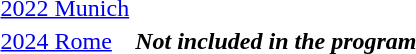<table>
<tr>
<td><a href='#'>2022 Munich</a><br></td>
<td></td>
<td></td>
<td></td>
</tr>
<tr>
<td><a href='#'>2024 Rome</a></td>
<th colspan="3"><em>Not included in the program</em></th>
</tr>
</table>
